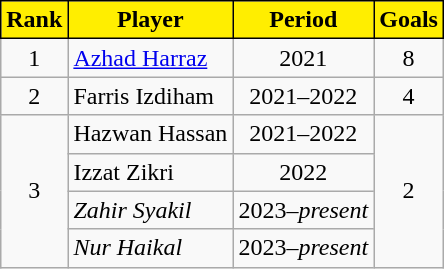<table class="wikitable" style="text-align:center;">
<tr>
<th style="background:#FFEE00; color:black; border:1px solid black;">Rank</th>
<th style="background:#FFEE00; color:black; border:1px solid black;">Player</th>
<th style="background:#FFEE00; color:black; border:1px solid black;">Period</th>
<th style="background:#FFEE00; color:black; border:1px solid black;">Goals</th>
</tr>
<tr>
<td>1</td>
<td align="left"> <a href='#'>Azhad Harraz</a></td>
<td>2021</td>
<td>8</td>
</tr>
<tr>
<td>2</td>
<td align="left"> Farris Izdiham</td>
<td>2021–2022</td>
<td>4</td>
</tr>
<tr>
<td rowspan="4">3</td>
<td align="left"> Hazwan Hassan</td>
<td>2021–2022</td>
<td rowspan="4">2</td>
</tr>
<tr>
<td align="left"> Izzat Zikri</td>
<td>2022</td>
</tr>
<tr>
<td align="left"> <em>Zahir Syakil</em></td>
<td>2023–<em>present</em></td>
</tr>
<tr>
<td align="left"> <em>Nur Haikal</em></td>
<td>2023–<em>present</em></td>
</tr>
</table>
